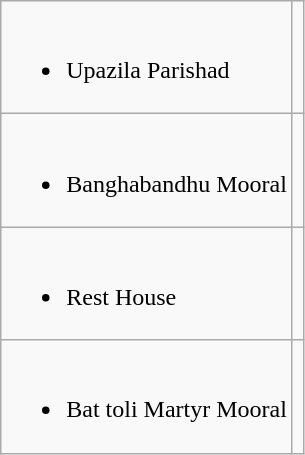<table class="wikitable">
<tr>
<td><br><ul><li>Upazila Parishad</li></ul></td>
<td></td>
</tr>
<tr>
<td><br><ul><li>Banghabandhu Mooral</li></ul></td>
<td></td>
</tr>
<tr>
<td><br><ul><li>Rest House</li></ul></td>
<td></td>
</tr>
<tr>
<td><br><ul><li>Bat toli Martyr Mooral</li></ul></td>
<td></td>
</tr>
</table>
